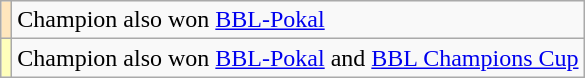<table class="wikitable">
<tr>
<td align="center" style="background-color:#FFE6BD"></td>
<td>Champion also won <a href='#'>BBL-Pokal</a></td>
</tr>
<tr>
<td align="center" style="background-color:#ffb"></td>
<td>Champion also won <a href='#'>BBL-Pokal</a> and <a href='#'>BBL Champions Cup</a></td>
</tr>
</table>
